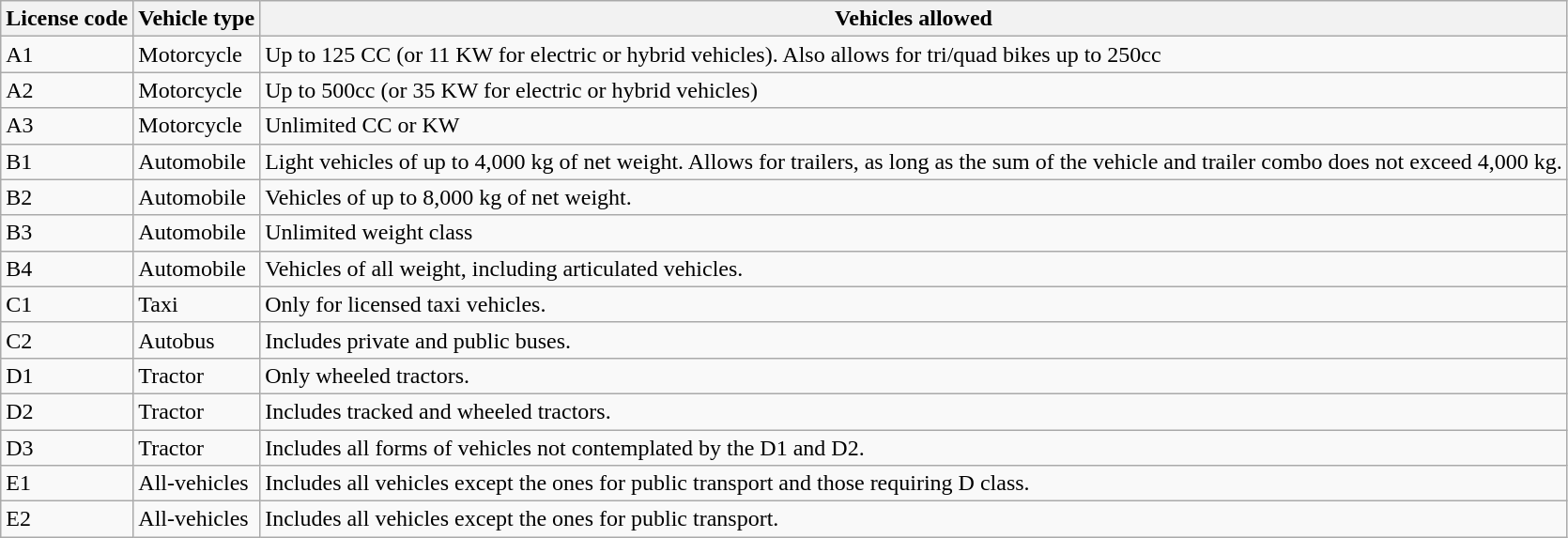<table class="wikitable">
<tr>
<th>License code</th>
<th>Vehicle type</th>
<th>Vehicles allowed</th>
</tr>
<tr>
<td>A1</td>
<td>Motorcycle</td>
<td>Up to 125 CC (or 11 KW for electric or hybrid vehicles). Also allows for tri/quad bikes up to 250cc</td>
</tr>
<tr>
<td>A2</td>
<td>Motorcycle</td>
<td>Up to 500cc (or 35 KW for electric or hybrid vehicles)</td>
</tr>
<tr>
<td>A3</td>
<td>Motorcycle</td>
<td>Unlimited CC or KW</td>
</tr>
<tr>
<td>B1</td>
<td>Automobile</td>
<td>Light vehicles of up to 4,000 kg of net weight. Allows for trailers, as long as the sum of the vehicle and trailer combo does not exceed 4,000 kg.</td>
</tr>
<tr>
<td>B2</td>
<td>Automobile</td>
<td>Vehicles of up to 8,000 kg of net weight.</td>
</tr>
<tr>
<td>B3</td>
<td>Automobile</td>
<td>Unlimited weight class</td>
</tr>
<tr>
<td>B4</td>
<td>Automobile</td>
<td>Vehicles of all weight, including articulated vehicles.</td>
</tr>
<tr>
<td>C1</td>
<td>Taxi</td>
<td>Only for licensed taxi vehicles.</td>
</tr>
<tr>
<td>C2</td>
<td>Autobus</td>
<td>Includes private and public buses.</td>
</tr>
<tr>
<td>D1</td>
<td>Tractor</td>
<td>Only wheeled tractors.</td>
</tr>
<tr>
<td>D2</td>
<td>Tractor</td>
<td>Includes tracked and wheeled tractors.</td>
</tr>
<tr>
<td>D3</td>
<td>Tractor</td>
<td>Includes all forms of vehicles not contemplated by the D1 and D2.</td>
</tr>
<tr>
<td>E1</td>
<td>All-vehicles</td>
<td>Includes all vehicles except the ones for public transport and those requiring D class.</td>
</tr>
<tr>
<td>E2</td>
<td>All-vehicles</td>
<td>Includes all vehicles except the ones for public transport.</td>
</tr>
</table>
